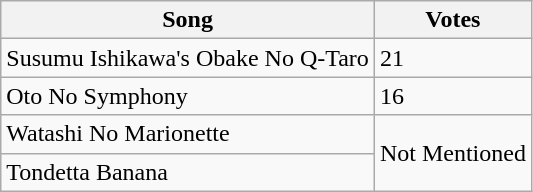<table class="wikitable">
<tr>
<th>Song</th>
<th>Votes</th>
</tr>
<tr>
<td>Susumu Ishikawa's Obake No Q-Taro</td>
<td>21</td>
</tr>
<tr>
<td>Oto No Symphony</td>
<td>16</td>
</tr>
<tr>
<td>Watashi No Marionette</td>
<td rowspan=2>Not Mentioned</td>
</tr>
<tr>
<td>Tondetta Banana</td>
</tr>
</table>
